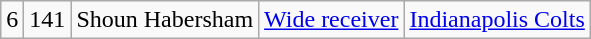<table class="wikitable" style="text-align:center">
<tr>
<td>6</td>
<td>141</td>
<td>Shoun Habersham</td>
<td><a href='#'>Wide receiver</a></td>
<td><a href='#'>Indianapolis Colts</a></td>
</tr>
</table>
